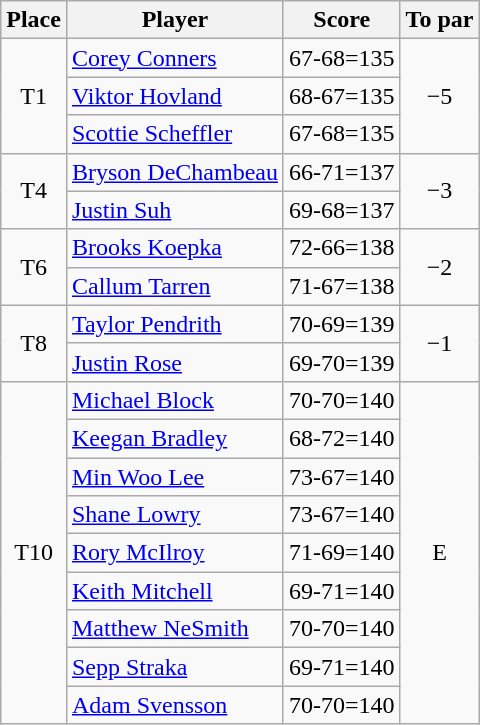<table class="wikitable">
<tr>
<th>Place</th>
<th>Player</th>
<th>Score</th>
<th>To par</th>
</tr>
<tr>
<td rowspan=3 align=center>T1</td>
<td> <a href='#'>Corey Conners</a></td>
<td>67-68=135</td>
<td rowspan=3 align=center>−5</td>
</tr>
<tr>
<td> <a href='#'>Viktor Hovland</a></td>
<td>68-67=135</td>
</tr>
<tr>
<td> <a href='#'>Scottie Scheffler</a></td>
<td>67-68=135</td>
</tr>
<tr>
<td rowspan=2 align=center>T4</td>
<td> <a href='#'>Bryson DeChambeau</a></td>
<td>66-71=137</td>
<td rowspan=2 align=center>−3</td>
</tr>
<tr>
<td> <a href='#'>Justin Suh</a></td>
<td>69-68=137</td>
</tr>
<tr>
<td rowspan=2 align=center>T6</td>
<td> <a href='#'>Brooks Koepka</a></td>
<td>72-66=138</td>
<td rowspan=2 align=center>−2</td>
</tr>
<tr>
<td> <a href='#'>Callum Tarren</a></td>
<td>71-67=138</td>
</tr>
<tr>
<td rowspan=2 align=center>T8</td>
<td> <a href='#'>Taylor Pendrith</a></td>
<td>70-69=139</td>
<td rowspan=2 align=center>−1</td>
</tr>
<tr>
<td> <a href='#'>Justin Rose</a></td>
<td>69-70=139</td>
</tr>
<tr>
<td rowspan=9 align=center>T10</td>
<td> <a href='#'>Michael Block</a></td>
<td>70-70=140</td>
<td rowspan=9 align=center>E</td>
</tr>
<tr>
<td> <a href='#'>Keegan Bradley</a></td>
<td>68-72=140</td>
</tr>
<tr>
<td> <a href='#'>Min Woo Lee</a></td>
<td>73-67=140</td>
</tr>
<tr>
<td> <a href='#'>Shane Lowry</a></td>
<td>73-67=140</td>
</tr>
<tr>
<td> <a href='#'>Rory McIlroy</a></td>
<td>71-69=140</td>
</tr>
<tr>
<td> <a href='#'>Keith Mitchell</a></td>
<td>69-71=140</td>
</tr>
<tr>
<td> <a href='#'>Matthew NeSmith</a></td>
<td>70-70=140</td>
</tr>
<tr>
<td> <a href='#'>Sepp Straka</a></td>
<td>69-71=140</td>
</tr>
<tr>
<td> <a href='#'>Adam Svensson</a></td>
<td>70-70=140</td>
</tr>
</table>
